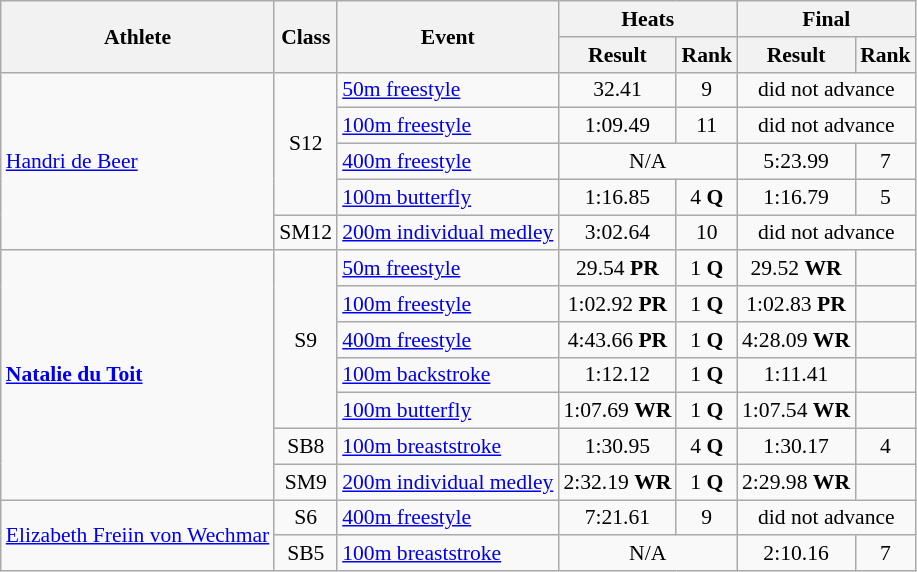<table class=wikitable style="font-size:90%">
<tr>
<th rowspan="2">Athlete</th>
<th rowspan="2">Class</th>
<th rowspan="2">Event</th>
<th colspan="2">Heats</th>
<th colspan="2">Final</th>
</tr>
<tr>
<th>Result</th>
<th>Rank</th>
<th>Result</th>
<th>Rank</th>
</tr>
<tr>
<td rowspan="5"><a href='#'>Handri de Beer</a></td>
<td rowspan="4" style="text-align:center;">S12</td>
<td><a href='#'>50m freestyle</a></td>
<td style="text-align:center;">32.41</td>
<td style="text-align:center;">9</td>
<td style="text-align:center;" colspan="2">did not advance</td>
</tr>
<tr>
<td><a href='#'>100m freestyle</a></td>
<td style="text-align:center;">1:09.49</td>
<td style="text-align:center;">11</td>
<td style="text-align:center;" colspan="2">did not advance</td>
</tr>
<tr>
<td><a href='#'>400m freestyle</a></td>
<td style="text-align:center;" colspan="2">N/A</td>
<td style="text-align:center;">5:23.99</td>
<td style="text-align:center;">7</td>
</tr>
<tr>
<td><a href='#'>100m butterfly</a></td>
<td style="text-align:center;">1:16.85</td>
<td style="text-align:center;">4 <strong>Q</strong></td>
<td style="text-align:center;">1:16.79</td>
<td style="text-align:center;">5</td>
</tr>
<tr>
<td style="text-align:center;">SM12</td>
<td><a href='#'>200m individual medley</a></td>
<td style="text-align:center;">3:02.64</td>
<td style="text-align:center;">10</td>
<td style="text-align:center;" colspan="2">did not advance</td>
</tr>
<tr>
<td rowspan="7"><strong><a href='#'>Natalie du Toit</a></strong></td>
<td rowspan="5" style="text-align:center;">S9</td>
<td><a href='#'>50m freestyle</a></td>
<td style="text-align:center;">29.54 <strong>PR</strong></td>
<td style="text-align:center;">1 <strong>Q</strong></td>
<td style="text-align:center;">29.52 <strong>WR</strong></td>
<td style="text-align:center;"></td>
</tr>
<tr>
<td><a href='#'>100m freestyle</a></td>
<td style="text-align:center;">1:02.92 <strong>PR</strong></td>
<td style="text-align:center;">1 <strong>Q</strong></td>
<td style="text-align:center;">1:02.83 <strong>PR</strong></td>
<td style="text-align:center;"></td>
</tr>
<tr>
<td><a href='#'>400m freestyle</a></td>
<td style="text-align:center;">4:43.66 <strong>PR</strong></td>
<td style="text-align:center;">1 <strong>Q</strong></td>
<td style="text-align:center;">4:28.09 <strong>WR</strong></td>
<td style="text-align:center;"></td>
</tr>
<tr>
<td><a href='#'>100m backstroke</a></td>
<td style="text-align:center;">1:12.12</td>
<td style="text-align:center;">1 <strong>Q</strong></td>
<td style="text-align:center;">1:11.41</td>
<td style="text-align:center;"></td>
</tr>
<tr>
<td><a href='#'>100m butterfly</a></td>
<td style="text-align:center;">1:07.69 <strong>WR</strong></td>
<td style="text-align:center;">1 <strong>Q</strong></td>
<td style="text-align:center;">1:07.54 <strong>WR</strong></td>
<td style="text-align:center;"></td>
</tr>
<tr>
<td style="text-align:center;">SB8</td>
<td><a href='#'>100m breaststroke</a></td>
<td style="text-align:center;">1:30.95</td>
<td style="text-align:center;">4 <strong>Q</strong></td>
<td style="text-align:center;">1:30.17</td>
<td style="text-align:center;">4</td>
</tr>
<tr>
<td style="text-align:center;">SM9</td>
<td><a href='#'>200m individual medley</a></td>
<td style="text-align:center;">2:32.19 <strong>WR</strong></td>
<td style="text-align:center;">1 <strong>Q</strong></td>
<td style="text-align:center;">2:29.98 <strong>WR</strong></td>
<td style="text-align:center;"></td>
</tr>
<tr>
<td rowspan="2"><a href='#'>Elizabeth Freiin von Wechmar</a></td>
<td style="text-align:center;">S6</td>
<td><a href='#'>400m freestyle</a></td>
<td style="text-align:center;">7:21.61</td>
<td style="text-align:center;">9</td>
<td style="text-align:center;" colspan="2">did not advance</td>
</tr>
<tr>
<td style="text-align:center;">SB5</td>
<td><a href='#'>100m breaststroke</a></td>
<td style="text-align:center;" colspan="2">N/A</td>
<td style="text-align:center;">2:10.16</td>
<td style="text-align:center;">7</td>
</tr>
</table>
